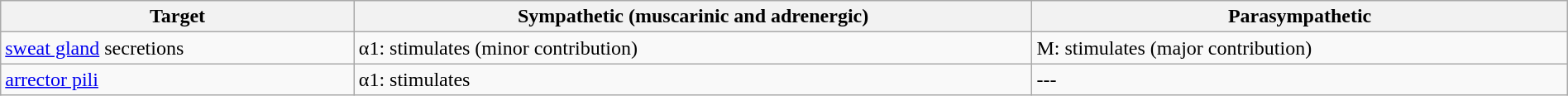<table class="wikitable" width=100%>
<tr>
<th>Target</th>
<th>Sympathetic  (muscarinic and adrenergic)</th>
<th>Parasympathetic</th>
</tr>
<tr>
<td><a href='#'>sweat gland</a> secretions</td>
<td>α1: stimulates (minor contribution)</td>
<td>M: stimulates (major contribution)</td>
</tr>
<tr>
<td><a href='#'>arrector pili</a></td>
<td>α1: stimulates</td>
<td>---</td>
</tr>
</table>
